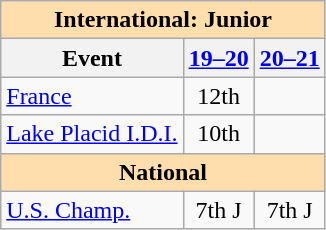<table class="wikitable" style="text-align:center">
<tr>
<th colspan="3" style="background-color: #ffdead; " align="center">International: Junior </th>
</tr>
<tr>
<th>Event</th>
<th><a href='#'>19–20</a></th>
<th><a href='#'>20–21</a></th>
</tr>
<tr>
<td align=left> <a href='#'>France</a></td>
<td>12th</td>
<td></td>
</tr>
<tr>
<td align=left><a href='#'>Lake Placid I.D.I.</a></td>
<td>10th</td>
<td></td>
</tr>
<tr>
<th colspan="3" style="background-color: #ffdead; " align="center">National</th>
</tr>
<tr>
<td align="left"><a href='#'>U.S. Champ.</a></td>
<td>7th J</td>
<td>7th J</td>
</tr>
</table>
